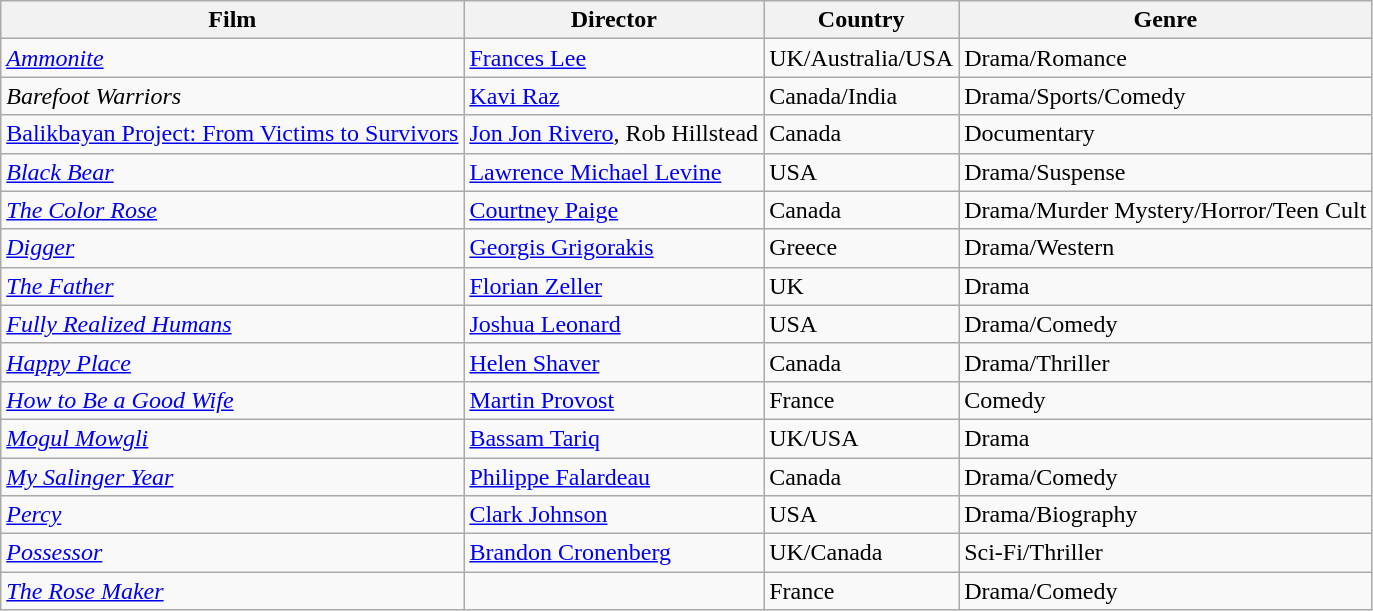<table class="wikitable">
<tr>
<th>Film</th>
<th>Director</th>
<th>Country</th>
<th>Genre</th>
</tr>
<tr>
<td><a href='#'><em>Ammonite</em></a></td>
<td><a href='#'>Frances Lee</a></td>
<td>UK/Australia/USA</td>
<td>Drama/Romance</td>
</tr>
<tr>
<td><em>Barefoot Warriors</em></td>
<td><a href='#'>Kavi Raz</a></td>
<td>Canada/India</td>
<td>Drama/Sports/Comedy</td>
</tr>
<tr>
<td><a href='#'>Balikbayan Project: From Victims to Survivors</a></td>
<td><a href='#'>Jon Jon Rivero</a>, Rob Hillstead</td>
<td>Canada</td>
<td>Documentary</td>
</tr>
<tr>
<td><a href='#'><em>Black Bear</em></a></td>
<td><a href='#'>Lawrence Michael Levine</a></td>
<td>USA</td>
<td>Drama/Suspense</td>
</tr>
<tr>
<td><em><a href='#'>The Color Rose</a></em></td>
<td><a href='#'>Courtney Paige</a></td>
<td>Canada</td>
<td>Drama/Murder Mystery/Horror/Teen Cult</td>
</tr>
<tr>
<td><a href='#'><em>Digger</em></a></td>
<td><a href='#'>Georgis Grigorakis</a></td>
<td>Greece</td>
<td>Drama/Western</td>
</tr>
<tr>
<td><a href='#'><em>The Father</em></a></td>
<td><a href='#'>Florian Zeller</a></td>
<td>UK</td>
<td>Drama</td>
</tr>
<tr>
<td><em><a href='#'>Fully Realized Humans</a></em></td>
<td><a href='#'>Joshua Leonard</a></td>
<td>USA</td>
<td>Drama/Comedy</td>
</tr>
<tr>
<td><a href='#'><em>Happy Place</em></a></td>
<td><a href='#'>Helen Shaver</a></td>
<td>Canada</td>
<td>Drama/Thriller</td>
</tr>
<tr>
<td><em><a href='#'>How to Be a Good Wife</a></em></td>
<td><a href='#'>Martin Provost</a></td>
<td>France</td>
<td>Comedy</td>
</tr>
<tr>
<td><em><a href='#'>Mogul Mowgli</a></em></td>
<td><a href='#'>Bassam Tariq</a></td>
<td>UK/USA</td>
<td>Drama</td>
</tr>
<tr>
<td><em><a href='#'>My Salinger Year</a></em></td>
<td><a href='#'>Philippe Falardeau</a></td>
<td>Canada</td>
<td>Drama/Comedy</td>
</tr>
<tr>
<td><em><a href='#'>Percy</a></em></td>
<td><a href='#'>Clark Johnson</a></td>
<td>USA</td>
<td>Drama/Biography</td>
</tr>
<tr>
<td><a href='#'><em>Possessor</em></a></td>
<td><a href='#'>Brandon Cronenberg</a></td>
<td>UK/Canada</td>
<td>Sci-Fi/Thriller</td>
</tr>
<tr>
<td><em><a href='#'>The Rose Maker</a></em></td>
<td></td>
<td>France</td>
<td>Drama/Comedy</td>
</tr>
</table>
